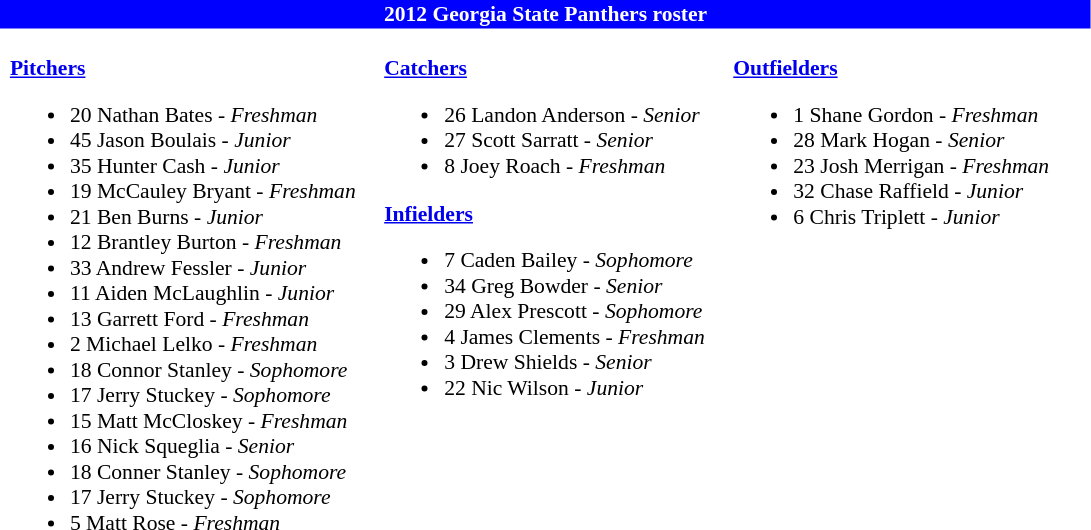<table class="toccolours" style="border-collapse:collapse; font-size:90%;">
<tr>
<td colspan="9" style="background-color: #0000FF; color: #FFFFFF; text-align:center;"><strong>2012 Georgia State Panthers roster</strong></td>
</tr>
<tr>
</tr>
<tr>
<td width="03"> </td>
<td valign="top"><br><strong><a href='#'>Pitchers</a></strong><ul><li>20 Nathan Bates - <em>Freshman</em></li><li>45 Jason Boulais - <em>Junior</em></li><li>35 Hunter Cash - <em> Junior</em></li><li>19 McCauley Bryant - <em>Freshman</em></li><li>21 Ben Burns - <em>Junior</em></li><li>12 Brantley Burton - <em>Freshman</em></li><li>33 Andrew Fessler - <em>Junior</em></li><li>11 Aiden McLaughlin - <em> Junior</em></li><li>13 Garrett Ford - <em>Freshman</em></li><li>2 Michael Lelko - <em>Freshman</em></li><li>18 Connor Stanley - <em>Sophomore</em></li><li>17 Jerry Stuckey - <em>Sophomore</em></li><li>15 Matt McCloskey - <em>Freshman</em></li><li>16 Nick Squeglia - <em> Senior</em></li><li>18 Conner Stanley - <em>Sophomore</em></li><li>17 Jerry Stuckey - <em>Sophomore</em></li><li>5 Matt Rose - <em>Freshman</em></li></ul></td>
<td width="15"> </td>
<td valign="top"><br><strong><a href='#'>Catchers</a></strong><ul><li>26 Landon Anderson - <em>Senior</em></li><li>27 Scott Sarratt - <em>Senior</em></li><li>8 Joey Roach - <em>Freshman</em></li></ul><strong><a href='#'>Infielders</a></strong><ul><li>7 Caden Bailey - <em>Sophomore</em></li><li>34 Greg Bowder - <em>Senior</em></li><li>29 Alex Prescott - <em>Sophomore</em></li><li>4 James Clements - <em>Freshman</em></li><li>3 Drew Shields - <em>Senior</em></li><li>22 Nic Wilson - <em>Junior</em></li></ul></td>
<td width="15"> </td>
<td valign="top"><br><strong><a href='#'>Outfielders</a></strong><ul><li>1 Shane Gordon - <em>Freshman</em></li><li>28 Mark Hogan - <em> Senior</em></li><li>23 Josh Merrigan - <em>Freshman</em></li><li>32 Chase Raffield - <em>Junior</em></li><li>6 Chris Triplett - <em>Junior</em></li></ul></td>
<td width="25"> </td>
</tr>
</table>
